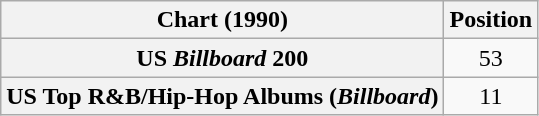<table class="wikitable sortable plainrowheaders">
<tr>
<th scope="col">Chart (1990)</th>
<th scope="col">Position</th>
</tr>
<tr>
<th scope="row">US <em>Billboard</em> 200</th>
<td style="text-align:center;">53</td>
</tr>
<tr>
<th scope="row">US Top R&B/Hip-Hop Albums (<em>Billboard</em>)</th>
<td style="text-align:center;">11</td>
</tr>
</table>
